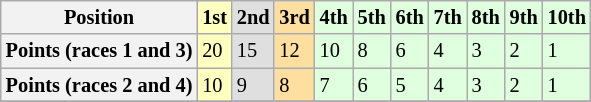<table class="wikitable sortable" style="font-size:85%">
<tr>
<th>Position</th>
<td style="background-color:#ffffbf"><strong>1st</strong></td>
<td style="background-color:#dfdfdf"><strong>2nd</strong></td>
<td style="background-color:#ffdf9f"><strong>3rd</strong></td>
<td style="background-color:#dfffdf"><strong>4th</strong></td>
<td style="background-color:#dfffdf"><strong>5th</strong></td>
<td style="background-color:#dfffdf"><strong>6th</strong></td>
<td style="background-color:#dfffdf"><strong>7th</strong></td>
<td style="background-color:#dfffdf"><strong>8th</strong></td>
<td style="background-color:#dfffdf"><strong>9th</strong></td>
<td style="background-color:#dfffdf"><strong>10th</strong></td>
</tr>
<tr>
<th>Points (races 1 and 3)</th>
<td style="background-color:#ffffbf">20</td>
<td style="background-color:#dfdfdf">15</td>
<td style="background-color:#ffdf9f">12</td>
<td style="background-color:#dfffdf">10</td>
<td style="background-color:#dfffdf">8</td>
<td style="background-color:#dfffdf">6</td>
<td style="background-color:#dfffdf">4</td>
<td style="background-color:#dfffdf">3</td>
<td style="background-color:#dfffdf">2</td>
<td style="background-color:#dfffdf">1</td>
</tr>
<tr>
<th>Points (races 2 and 4)</th>
<td style="background-color:#ffffbf">10</td>
<td style="background-color:#dfdfdf">9</td>
<td style="background-color:#ffdf9f">8</td>
<td style="background-color:#dfffdf">7</td>
<td style="background-color:#dfffdf">6</td>
<td style="background-color:#dfffdf">5</td>
<td style="background-color:#dfffdf">4</td>
<td style="background-color:#dfffdf">3</td>
<td style="background-color:#dfffdf">2</td>
<td style="background-color:#dfffdf">1</td>
</tr>
<tr>
</tr>
</table>
